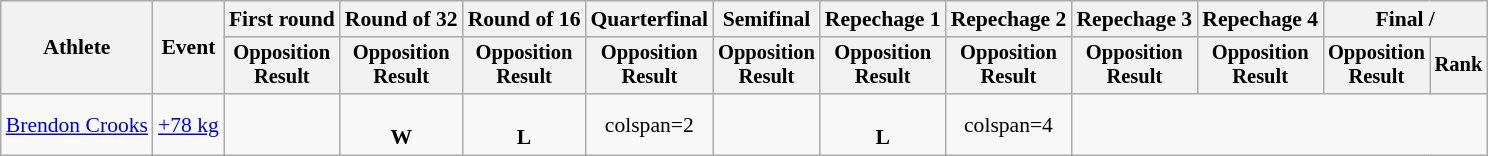<table class=wikitable style=font-size:90%;text-align:center>
<tr>
<th rowspan=2>Athlete</th>
<th rowspan=2>Event</th>
<th>First round</th>
<th>Round of 32</th>
<th>Round of 16</th>
<th>Quarterfinal</th>
<th>Semifinal</th>
<th>Repechage 1</th>
<th>Repechage 2</th>
<th>Repechage 3</th>
<th>Repechage 4</th>
<th colspan=2>Final / </th>
</tr>
<tr style=font-size:95%>
<th>Opposition<br>Result</th>
<th>Opposition<br>Result</th>
<th>Opposition<br>Result</th>
<th>Opposition<br>Result</th>
<th>Opposition<br>Result</th>
<th>Opposition<br>Result</th>
<th>Opposition<br>Result</th>
<th>Opposition<br>Result</th>
<th>Opposition<br>Result</th>
<th>Opposition<br>Result</th>
<th>Rank</th>
</tr>
<tr>
<td align=left><a href='#'>Brendon Crooks</a></td>
<td align=left><a href='#'>+78 kg</a></td>
<td></td>
<td><br><strong>W</strong></td>
<td><br><strong>L</strong></td>
<td>colspan=2 </td>
<td></td>
<td><br><strong>L</strong></td>
<td>colspan=4 </td>
</tr>
</table>
